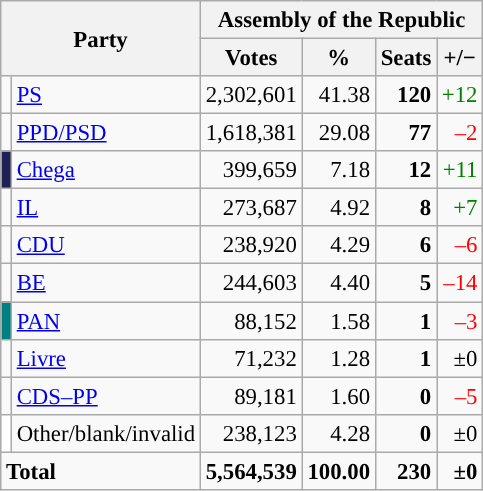<table class="wikitable" style="text-align:right; font-size:95%;">
<tr>
<th colspan="2" rowspan="2">Party</th>
<th colspan="4">Assembly of the Republic</th>
</tr>
<tr>
<th>Votes</th>
<th>%</th>
<th>Seats</th>
<th>+/−</th>
</tr>
<tr>
<td style="background:"></td>
<td align="left"><a href='#'>PS</a></td>
<td>2,302,601</td>
<td>41.38</td>
<td><strong>120</strong></td>
<td style="color:green;">+12</td>
</tr>
<tr>
<td style="background:"></td>
<td align="left"><a href='#'>PPD/PSD</a></td>
<td>1,618,381</td>
<td>29.08</td>
<td><strong>77</strong></td>
<td style="color:red;">–2</td>
</tr>
<tr>
<td style="background:#202056;"></td>
<td align="left"><a href='#'>Chega</a></td>
<td>399,659</td>
<td>7.18</td>
<td><strong>12</strong></td>
<td style="color:green;">+11</td>
</tr>
<tr>
<td style="background:"></td>
<td align="left"><a href='#'>IL</a></td>
<td>273,687</td>
<td>4.92</td>
<td><strong>8</strong></td>
<td style="color:green;">+7</td>
</tr>
<tr>
<td style="background:"></td>
<td align="left"><a href='#'>CDU</a></td>
<td>238,920</td>
<td>4.29</td>
<td><strong>6</strong></td>
<td style="color:red;">–6</td>
</tr>
<tr>
<td style="background:"></td>
<td align="left"><a href='#'>BE</a></td>
<td>244,603</td>
<td>4.40</td>
<td><strong>5</strong></td>
<td style="color:red;">–14</td>
</tr>
<tr>
<td style="background:teal;"></td>
<td align="left"><a href='#'>PAN</a></td>
<td>88,152</td>
<td>1.58</td>
<td><strong>1</strong></td>
<td style="color:red;">–3</td>
</tr>
<tr>
<td style="background:"></td>
<td align="left"><a href='#'>Livre</a></td>
<td>71,232</td>
<td>1.28</td>
<td><strong>1</strong></td>
<td>±0</td>
</tr>
<tr>
<td style="background:"></td>
<td align="left"><a href='#'>CDS–PP</a></td>
<td>89,181</td>
<td>1.60</td>
<td><strong>0</strong></td>
<td style="color:red;">–5</td>
</tr>
<tr>
<td style="background:white;"></td>
<td align="left">Other/blank/invalid</td>
<td>238,123</td>
<td>4.28</td>
<td><strong>0</strong></td>
<td>±0</td>
</tr>
<tr style="font-weight:bold">
<td colspan="2" align="left">Total</td>
<td>5,564,539</td>
<td>100.00</td>
<td>230</td>
<td>±0</td>
</tr>
</table>
